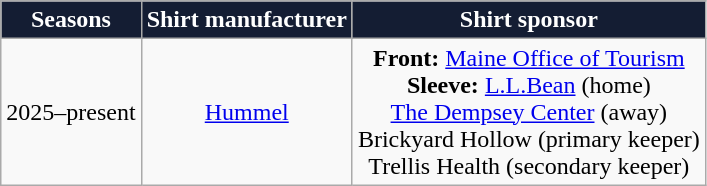<table class="wikitable" style="text-align:center">
<tr>
<th style="color:white; background:#141D33">Seasons</th>
<th style="color:white; background:#141D33">Shirt manufacturer</th>
<th style="color:white; background:#141D33">Shirt sponsor</th>
</tr>
<tr>
<td>2025–present</td>
<td> <a href='#'>Hummel</a></td>
<td><strong>Front:</strong> <a href='#'>Maine Office of Tourism</a><br><strong>Sleeve:</strong> <a href='#'>L.L.Bean</a> (home)<br> <a href='#'>The Dempsey Center</a> (away)<br>Brickyard Hollow (primary keeper)<br>Trellis Health (secondary keeper)</td>
</tr>
</table>
